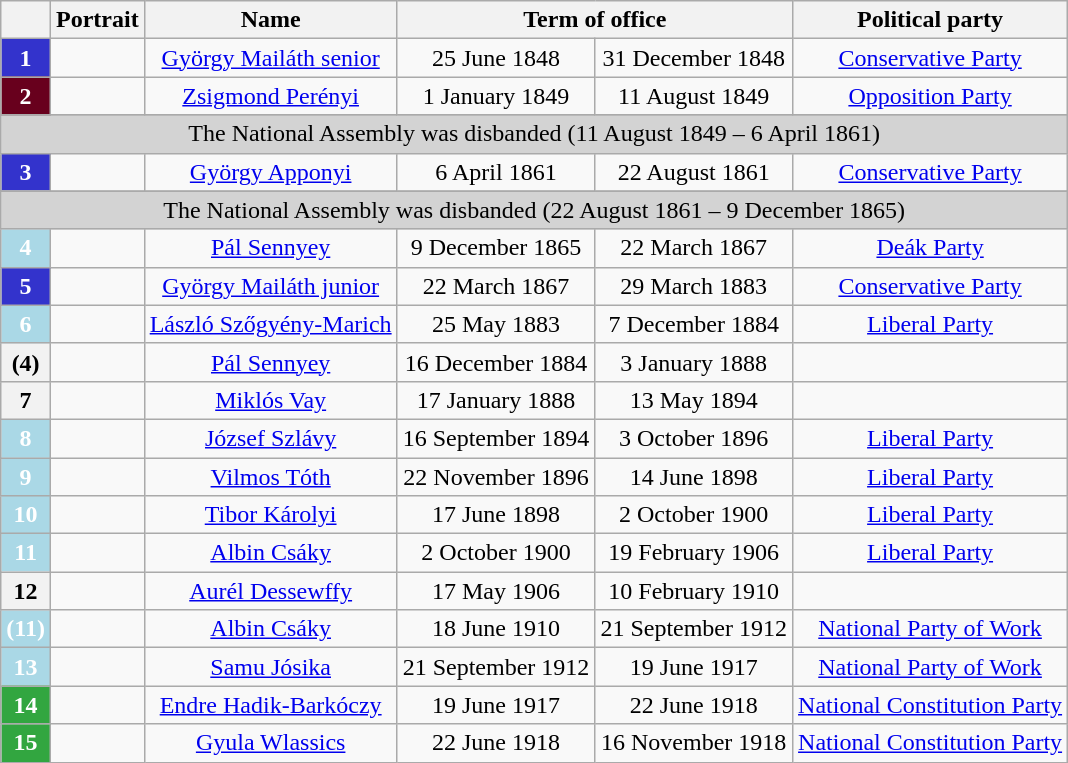<table class="wikitable" style="text-align:center">
<tr>
<th></th>
<th>Portrait</th>
<th>Name<br></th>
<th colspan=2>Term of office</th>
<th>Political party</th>
</tr>
<tr>
<th style="background-color:#3333CC; color:white">1</th>
<td></td>
<td><a href='#'>György Mailáth senior</a><br></td>
<td>25 June 1848</td>
<td>31 December 1848</td>
<td><a href='#'>Conservative Party</a></td>
</tr>
<tr>
<th style="background-color:#68001D; color:white">2</th>
<td></td>
<td><a href='#'>Zsigmond Perényi</a><br></td>
<td>1 January 1849</td>
<td>11 August 1849</td>
<td><a href='#'>Opposition Party</a></td>
</tr>
<tr>
</tr>
<tr style="background-color: lightgrey;">
<td colspan="6">The National Assembly was disbanded (11 August 1849 – 6 April 1861)</td>
</tr>
<tr>
<th style="background-color:#3333CC; color:white">3</th>
<td></td>
<td><a href='#'>György Apponyi</a><br></td>
<td>6 April 1861</td>
<td>22 August 1861</td>
<td><a href='#'>Conservative Party</a></td>
</tr>
<tr>
</tr>
<tr style="background-color: lightgrey;">
<td colspan="6">The National Assembly was disbanded (22 August 1861 – 9 December 1865)</td>
</tr>
<tr>
<th style="background-color:#AAD8E6; color:white">4</th>
<td></td>
<td><a href='#'>Pál Sennyey</a><br></td>
<td>9 December 1865</td>
<td>22 March 1867</td>
<td><a href='#'>Deák Party</a></td>
</tr>
<tr>
<th style="background-color:#3333CC; color:white">5</th>
<td></td>
<td><a href='#'>György Mailáth junior</a><br></td>
<td>22 March 1867</td>
<td>29 March 1883</td>
<td><a href='#'>Conservative Party</a></td>
</tr>
<tr>
<th style="background-color:#AAD8E6; color:white">6</th>
<td></td>
<td><a href='#'>László Szőgyény-Marich</a><br></td>
<td>25 May 1883</td>
<td>7 December 1884</td>
<td><a href='#'>Liberal Party</a></td>
</tr>
<tr>
<th style="background-color:; color:">(4)</th>
<td></td>
<td><a href='#'>Pál Sennyey</a><br></td>
<td>16 December 1884</td>
<td>3 January 1888</td>
<td></td>
</tr>
<tr>
<th style="background-color:; color:">7</th>
<td></td>
<td><a href='#'>Miklós Vay</a><br></td>
<td>17 January 1888</td>
<td>13 May 1894</td>
<td></td>
</tr>
<tr>
<th style="background-color:#AAD8E6; color:white">8</th>
<td></td>
<td><a href='#'>József Szlávy</a><br></td>
<td>16 September 1894</td>
<td>3 October 1896</td>
<td><a href='#'>Liberal Party</a></td>
</tr>
<tr>
<th style="background-color:#AAD8E6; color:white">9</th>
<td></td>
<td><a href='#'>Vilmos Tóth</a><br></td>
<td>22 November 1896</td>
<td>14 June 1898</td>
<td><a href='#'>Liberal Party</a></td>
</tr>
<tr>
<th style="background-color:#AAD8E6; color:white">10</th>
<td></td>
<td><a href='#'>Tibor Károlyi</a><br></td>
<td>17 June 1898</td>
<td>2 October 1900</td>
<td><a href='#'>Liberal Party</a></td>
</tr>
<tr>
<th style="background-color:#AAD8E6; color:white">11</th>
<td></td>
<td><a href='#'>Albin Csáky</a><br></td>
<td>2 October 1900</td>
<td>19 February 1906</td>
<td><a href='#'>Liberal Party</a></td>
</tr>
<tr>
<th style="background-color:; color:">12</th>
<td></td>
<td><a href='#'>Aurél Dessewffy</a><br></td>
<td>17 May 1906</td>
<td>10 February 1910</td>
<td></td>
</tr>
<tr>
<th style="background-color:#AAD8E6; color:white">(11)</th>
<td></td>
<td><a href='#'>Albin Csáky</a><br></td>
<td>18 June 1910</td>
<td>21 September 1912</td>
<td><a href='#'>National Party of Work</a></td>
</tr>
<tr>
<th style="background-color:#AAD8E6; color:white">13</th>
<td></td>
<td><a href='#'>Samu Jósika</a><br></td>
<td>21 September 1912</td>
<td>19 June 1917</td>
<td><a href='#'>National Party of Work</a></td>
</tr>
<tr>
<th style="background-color:#32A640; color:white">14</th>
<td></td>
<td><a href='#'>Endre Hadik-Barkóczy</a><br></td>
<td>19 June 1917</td>
<td>22 June 1918</td>
<td><a href='#'>National Constitution Party</a></td>
</tr>
<tr>
<th style="background-color:#32A640; color:white">15</th>
<td></td>
<td><a href='#'>Gyula Wlassics</a><br></td>
<td>22 June 1918</td>
<td>16 November 1918</td>
<td><a href='#'>National Constitution Party</a></td>
</tr>
</table>
